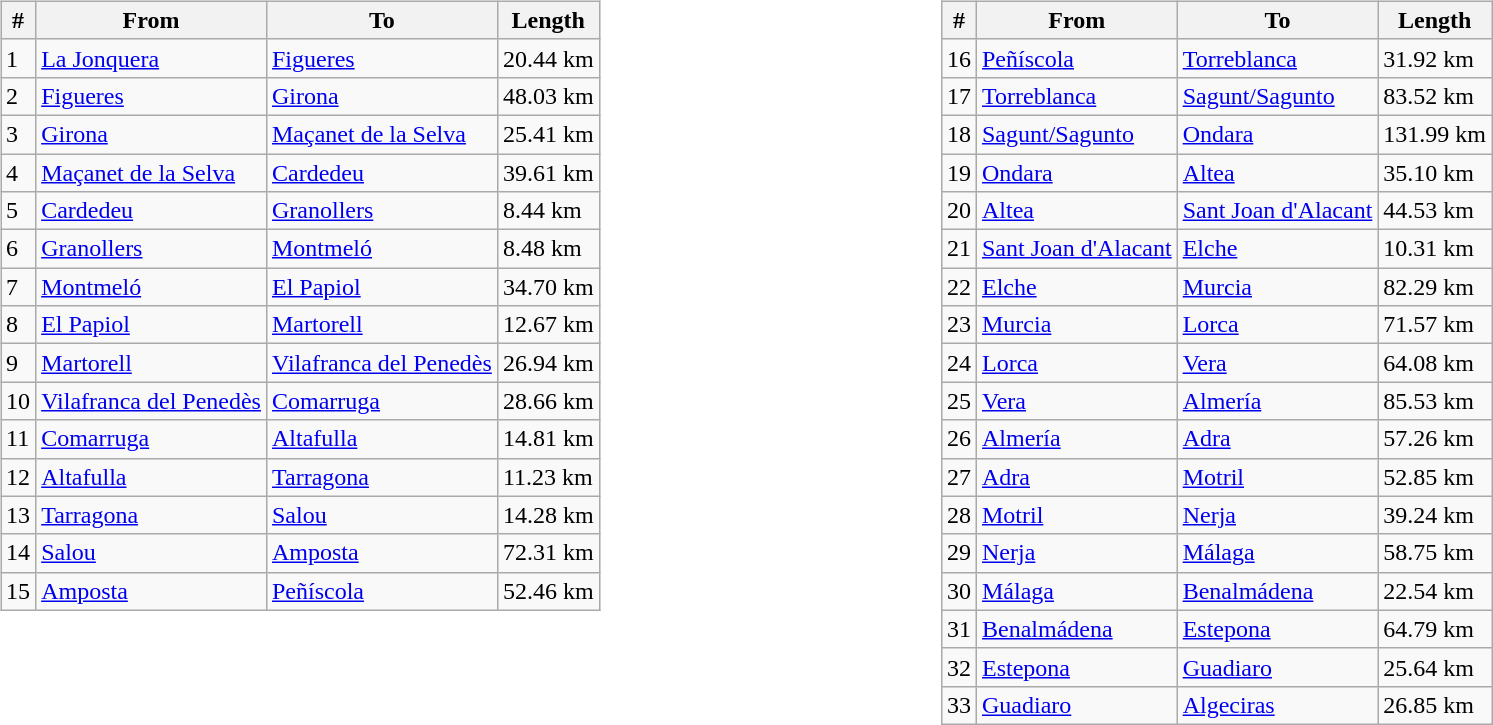<table>
<tr>
<td valign="top" width=33%><br><table class="wikitable" style="margin:1em auto;">
<tr>
<th>#</th>
<th>From</th>
<th>To</th>
<th>Length</th>
</tr>
<tr --->
<td>1</td>
<td><a href='#'>La Jonquera</a></td>
<td><a href='#'>Figueres</a></td>
<td>20.44 km</td>
</tr>
<tr --->
<td>2</td>
<td><a href='#'>Figueres</a></td>
<td><a href='#'>Girona</a></td>
<td>48.03 km</td>
</tr>
<tr --->
<td>3</td>
<td><a href='#'>Girona</a></td>
<td><a href='#'>Maçanet de la Selva</a></td>
<td>25.41 km</td>
</tr>
<tr --->
<td>4</td>
<td><a href='#'>Maçanet de la Selva</a></td>
<td><a href='#'>Cardedeu</a></td>
<td>39.61 km</td>
</tr>
<tr --->
<td>5</td>
<td><a href='#'>Cardedeu</a></td>
<td><a href='#'>Granollers</a></td>
<td>8.44 km</td>
</tr>
<tr --->
<td>6</td>
<td><a href='#'>Granollers</a></td>
<td><a href='#'>Montmeló</a></td>
<td>8.48 km</td>
</tr>
<tr --->
<td>7</td>
<td><a href='#'>Montmeló</a></td>
<td><a href='#'>El Papiol</a></td>
<td>34.70 km</td>
</tr>
<tr --->
<td>8</td>
<td><a href='#'>El Papiol</a></td>
<td><a href='#'>Martorell</a></td>
<td>12.67 km</td>
</tr>
<tr --->
<td>9</td>
<td><a href='#'>Martorell</a></td>
<td><a href='#'>Vilafranca del Penedès</a></td>
<td>26.94 km</td>
</tr>
<tr --->
<td>10</td>
<td><a href='#'>Vilafranca del Penedès</a></td>
<td><a href='#'>Comarruga</a></td>
<td>28.66 km</td>
</tr>
<tr --->
<td>11</td>
<td><a href='#'>Comarruga</a></td>
<td><a href='#'>Altafulla</a></td>
<td>14.81 km</td>
</tr>
<tr --->
<td>12</td>
<td><a href='#'>Altafulla</a></td>
<td><a href='#'>Tarragona</a></td>
<td>11.23 km</td>
</tr>
<tr --->
<td>13</td>
<td><a href='#'>Tarragona</a></td>
<td><a href='#'>Salou</a></td>
<td>14.28 km</td>
</tr>
<tr --->
<td>14</td>
<td><a href='#'>Salou</a></td>
<td><a href='#'>Amposta</a></td>
<td>72.31 km</td>
</tr>
<tr --->
<td>15</td>
<td><a href='#'>Amposta</a></td>
<td><a href='#'>Peñíscola</a></td>
<td>52.46 km</td>
</tr>
</table>
</td>
<td valign="top" width=33%><br><table class="wikitable" style="margin:1em auto;">
<tr>
<th>#</th>
<th>From</th>
<th>To</th>
<th>Length</th>
</tr>
<tr --->
<td>16</td>
<td><a href='#'>Peñíscola</a></td>
<td><a href='#'>Torreblanca</a></td>
<td>31.92 km</td>
</tr>
<tr --->
<td>17</td>
<td><a href='#'>Torreblanca</a></td>
<td><a href='#'>Sagunt/Sagunto</a></td>
<td>83.52 km</td>
</tr>
<tr --->
<td>18</td>
<td><a href='#'>Sagunt/Sagunto</a></td>
<td><a href='#'>Ondara</a></td>
<td>131.99 km</td>
</tr>
<tr --->
<td>19</td>
<td><a href='#'>Ondara</a></td>
<td><a href='#'>Altea</a></td>
<td>35.10 km</td>
</tr>
<tr --->
<td>20</td>
<td><a href='#'>Altea</a></td>
<td><a href='#'>Sant Joan d'Alacant</a></td>
<td>44.53 km</td>
</tr>
<tr --->
<td>21</td>
<td><a href='#'>Sant Joan d'Alacant</a></td>
<td><a href='#'>Elche</a></td>
<td>10.31 km</td>
</tr>
<tr --->
<td>22</td>
<td><a href='#'>Elche</a></td>
<td><a href='#'>Murcia</a></td>
<td>82.29 km</td>
</tr>
<tr --->
<td>23</td>
<td><a href='#'>Murcia</a></td>
<td><a href='#'>Lorca</a></td>
<td>71.57 km</td>
</tr>
<tr --->
<td>24</td>
<td><a href='#'>Lorca</a></td>
<td><a href='#'>Vera</a></td>
<td>64.08 km</td>
</tr>
<tr --->
<td>25</td>
<td><a href='#'>Vera</a></td>
<td><a href='#'>Almería</a></td>
<td>85.53 km</td>
</tr>
<tr --->
<td>26</td>
<td><a href='#'>Almería</a></td>
<td><a href='#'>Adra</a></td>
<td>57.26 km</td>
</tr>
<tr --->
<td>27</td>
<td><a href='#'>Adra</a></td>
<td><a href='#'>Motril</a></td>
<td>52.85 km</td>
</tr>
<tr --->
<td>28</td>
<td><a href='#'>Motril</a></td>
<td><a href='#'>Nerja</a></td>
<td>39.24 km</td>
</tr>
<tr --->
<td>29</td>
<td><a href='#'>Nerja</a></td>
<td><a href='#'>Málaga</a></td>
<td>58.75 km</td>
</tr>
<tr --->
<td>30</td>
<td><a href='#'>Málaga</a></td>
<td><a href='#'>Benalmádena</a></td>
<td>22.54 km</td>
</tr>
<tr --->
<td>31</td>
<td><a href='#'>Benalmádena</a></td>
<td><a href='#'>Estepona</a></td>
<td>64.79 km</td>
</tr>
<tr --->
<td>32</td>
<td><a href='#'>Estepona</a></td>
<td><a href='#'>Guadiaro</a></td>
<td>25.64 km</td>
</tr>
<tr --->
<td>33</td>
<td><a href='#'>Guadiaro</a></td>
<td><a href='#'>Algeciras</a></td>
<td>26.85 km</td>
</tr>
</table>
</td>
</tr>
</table>
